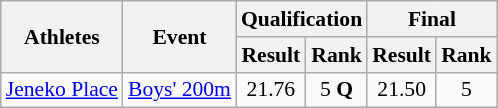<table class="wikitable" border="1" style="font-size:90%">
<tr>
<th rowspan=2>Athletes</th>
<th rowspan=2>Event</th>
<th colspan=2>Qualification</th>
<th colspan=2>Final</th>
</tr>
<tr>
<th>Result</th>
<th>Rank</th>
<th>Result</th>
<th>Rank</th>
</tr>
<tr>
<td><a href='#'>Jeneko Place</a></td>
<td><a href='#'>Boys' 200m</a></td>
<td align=center>21.76</td>
<td align=center>5 <strong>Q</strong></td>
<td align=center>21.50</td>
<td align=center>5</td>
</tr>
</table>
